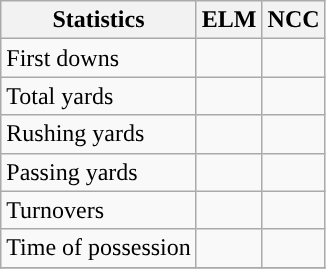<table class="wikitable">
<tr>
<th>Statistics</th>
<th>ELM</th>
<th>NCC</th>
</tr>
<tr>
<td>First downs</td>
<td></td>
<td></td>
</tr>
<tr>
<td>Total yards</td>
<td></td>
<td></td>
</tr>
<tr>
<td>Rushing yards</td>
<td></td>
<td></td>
</tr>
<tr>
<td>Passing yards</td>
<td></td>
<td></td>
</tr>
<tr>
<td>Turnovers</td>
<td></td>
<td></td>
</tr>
<tr>
<td>Time of possession</td>
<td></td>
<td></td>
</tr>
<tr>
</tr>
</table>
